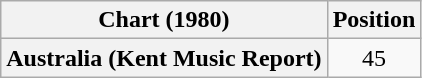<table class="wikitable plainrowheaders" style="text-align:center">
<tr>
<th scope="col">Chart (1980)</th>
<th scope="col">Position</th>
</tr>
<tr>
<th scope="row">Australia (Kent Music Report)</th>
<td>45</td>
</tr>
</table>
